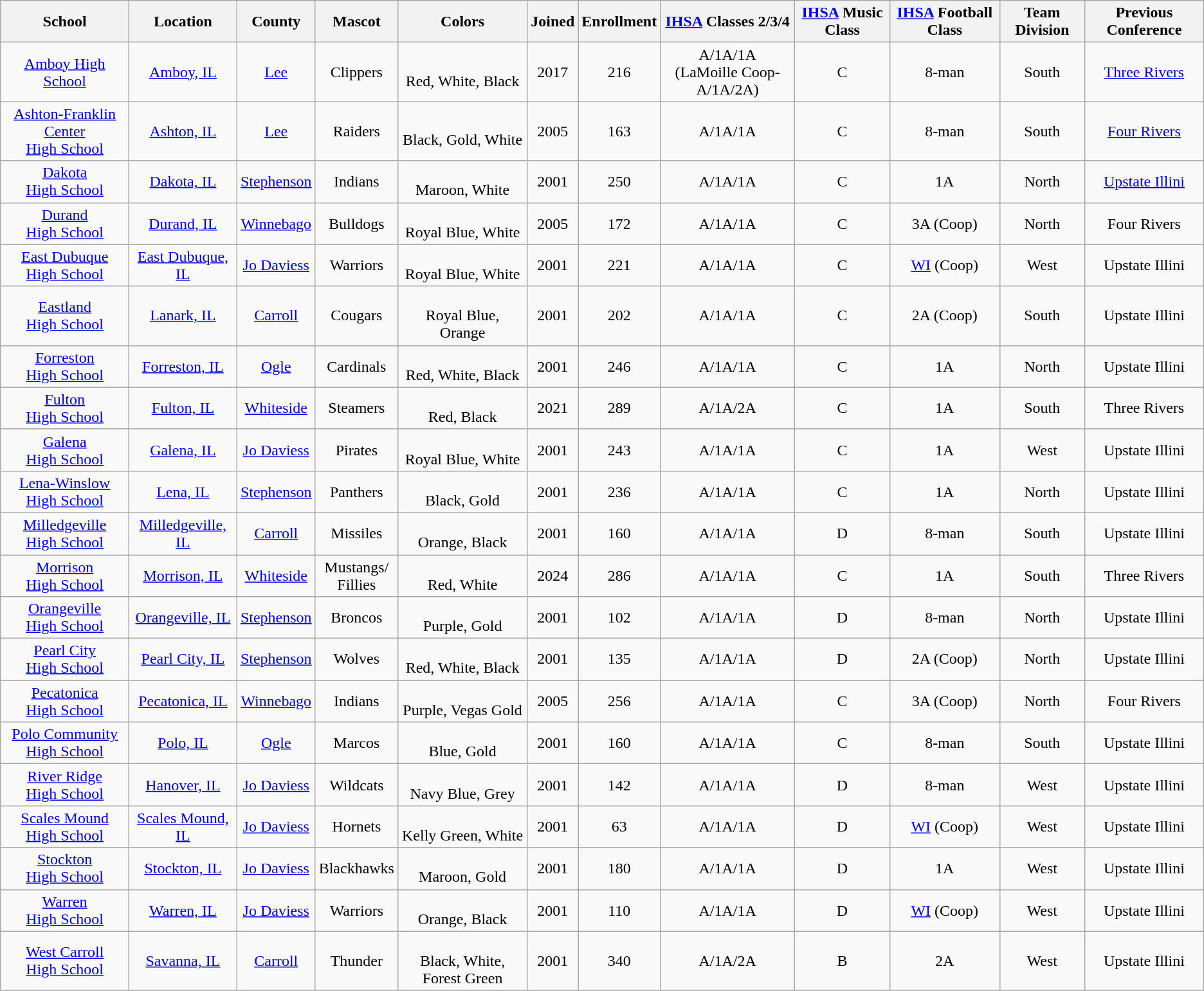<table class="wikitable sortable" style="text-align:center;">
<tr>
<th>School</th>
<th>Location</th>
<th>County</th>
<th>Mascot</th>
<th>Colors</th>
<th>Joined</th>
<th>Enrollment</th>
<th><a href='#'>IHSA</a> Classes 2/3/4</th>
<th><a href='#'>IHSA</a> Music Class</th>
<th><a href='#'>IHSA</a> Football Class</th>
<th>Team Division</th>
<th>Previous Conference</th>
</tr>
<tr>
<td><a href='#'>Amboy High School</a></td>
<td><a href='#'>Amboy, IL</a></td>
<td><a href='#'>Lee</a></td>
<td>Clippers</td>
<td>  <br>Red, White, Black</td>
<td>2017</td>
<td>216</td>
<td>A/1A/1A<br>(LaMoille Coop- A/1A/2A)</td>
<td>C</td>
<td>8-man</td>
<td>South</td>
<td><a href='#'>Three Rivers</a></td>
</tr>
<tr>
<td><a href='#'>Ashton-Franklin Center<br>High School</a></td>
<td><a href='#'>Ashton, IL</a></td>
<td><a href='#'>Lee</a></td>
<td>Raiders</td>
<td>  <br>Black, Gold, White</td>
<td>2005</td>
<td>163</td>
<td>A/1A/1A</td>
<td>C</td>
<td>8-man</td>
<td>South</td>
<td><a href='#'>Four Rivers</a></td>
</tr>
<tr>
<td><a href='#'>Dakota<br>High School</a></td>
<td><a href='#'>Dakota, IL</a></td>
<td><a href='#'>Stephenson</a></td>
<td>Indians</td>
<td> <br>Maroon, White</td>
<td>2001</td>
<td>250</td>
<td>A/1A/1A</td>
<td>C</td>
<td>1A</td>
<td>North</td>
<td><a href='#'>Upstate Illini</a></td>
</tr>
<tr>
<td><a href='#'>Durand<br>High School</a></td>
<td><a href='#'>Durand, IL</a></td>
<td><a href='#'>Winnebago</a></td>
<td>Bulldogs</td>
<td> <br>Royal Blue, White</td>
<td>2005</td>
<td>172</td>
<td>A/1A/1A</td>
<td>C</td>
<td>3A (Coop)</td>
<td>North</td>
<td>Four Rivers</td>
</tr>
<tr>
<td><a href='#'>East Dubuque<br>High School</a></td>
<td><a href='#'>East Dubuque, IL</a></td>
<td><a href='#'>Jo Daviess</a></td>
<td>Warriors</td>
<td> <br>Royal Blue, White</td>
<td>2001</td>
<td>221</td>
<td>A/1A/1A</td>
<td>C</td>
<td><a href='#'>WI</a> (Coop)</td>
<td>West</td>
<td>Upstate Illini</td>
</tr>
<tr>
<td><a href='#'>Eastland<br>High School</a></td>
<td><a href='#'>Lanark, IL</a></td>
<td><a href='#'>Carroll</a></td>
<td>Cougars</td>
<td> <br>Royal Blue, Orange</td>
<td>2001</td>
<td>202</td>
<td>A/1A/1A</td>
<td>C</td>
<td>2A (Coop)</td>
<td>South</td>
<td>Upstate Illini</td>
</tr>
<tr>
<td><a href='#'>Forreston<br>High School</a></td>
<td><a href='#'>Forreston, IL</a></td>
<td><a href='#'>Ogle</a></td>
<td>Cardinals</td>
<td>  <br>Red, White, Black</td>
<td>2001</td>
<td>246</td>
<td>A/1A/1A</td>
<td>C</td>
<td>1A</td>
<td>North</td>
<td>Upstate Illini</td>
</tr>
<tr>
<td><a href='#'>Fulton<br>High School</a></td>
<td><a href='#'>Fulton, IL</a></td>
<td><a href='#'>Whiteside</a></td>
<td>Steamers</td>
<td> <br>Red, Black</td>
<td>2021</td>
<td>289</td>
<td>A/1A/2A</td>
<td>C</td>
<td>1A</td>
<td>South</td>
<td>Three Rivers</td>
</tr>
<tr>
<td><a href='#'>Galena<br>High School</a></td>
<td><a href='#'>Galena, IL</a></td>
<td><a href='#'>Jo Daviess</a></td>
<td>Pirates</td>
<td> <br>Royal Blue, White</td>
<td>2001</td>
<td>243</td>
<td>A/1A/1A</td>
<td>C</td>
<td>1A</td>
<td>West</td>
<td>Upstate Illini</td>
</tr>
<tr>
<td><a href='#'>Lena-Winslow<br>High School</a></td>
<td><a href='#'>Lena, IL</a></td>
<td><a href='#'>Stephenson</a></td>
<td>Panthers</td>
<td> <br>Black, Gold</td>
<td>2001</td>
<td>236</td>
<td>A/1A/1A</td>
<td>C</td>
<td>1A</td>
<td>North</td>
<td>Upstate Illini</td>
</tr>
<tr>
<td><a href='#'>Milledgeville<br>High School</a></td>
<td><a href='#'>Milledgeville, IL</a></td>
<td><a href='#'>Carroll</a></td>
<td>Missiles</td>
<td> <br>Orange, Black</td>
<td>2001</td>
<td>160</td>
<td>A/1A/1A</td>
<td>D</td>
<td>8-man</td>
<td>South</td>
<td>Upstate Illini</td>
</tr>
<tr>
<td><a href='#'>Morrison <br> High School</a></td>
<td><a href='#'>Morrison, IL</a></td>
<td><a href='#'>Whiteside</a></td>
<td>Mustangs/<br>Fillies</td>
<td> <br>Red, White</td>
<td>2024</td>
<td>286</td>
<td>A/1A/1A</td>
<td>C</td>
<td>1A</td>
<td>South</td>
<td>Three Rivers</td>
</tr>
<tr>
<td><a href='#'>Orangeville<br>High School</a></td>
<td><a href='#'>Orangeville, IL</a></td>
<td><a href='#'>Stephenson</a></td>
<td>Broncos</td>
<td> <br>Purple, Gold</td>
<td>2001</td>
<td>102</td>
<td>A/1A/1A</td>
<td>D</td>
<td>8-man</td>
<td>North</td>
<td>Upstate Illini</td>
</tr>
<tr>
<td><a href='#'>Pearl City<br>High School</a></td>
<td><a href='#'>Pearl City, IL</a></td>
<td><a href='#'>Stephenson</a></td>
<td>Wolves</td>
<td>  <br>Red, White, Black</td>
<td>2001</td>
<td>135</td>
<td>A/1A/1A</td>
<td>D</td>
<td>2A (Coop)</td>
<td>North</td>
<td>Upstate Illini</td>
</tr>
<tr>
<td><a href='#'>Pecatonica<br>High School</a></td>
<td><a href='#'>Pecatonica, IL</a></td>
<td><a href='#'>Winnebago</a></td>
<td>Indians</td>
<td> <br>Purple, Vegas Gold</td>
<td>2005</td>
<td>256</td>
<td>A/1A/1A</td>
<td>C</td>
<td>3A (Coop)</td>
<td>North</td>
<td>Four Rivers</td>
</tr>
<tr>
<td><a href='#'>Polo Community<br>High School</a></td>
<td><a href='#'>Polo, IL</a></td>
<td><a href='#'>Ogle</a></td>
<td>Marcos</td>
<td> <br>Blue, Gold</td>
<td>2001</td>
<td>160</td>
<td>A/1A/1A</td>
<td>C</td>
<td>8-man</td>
<td>South</td>
<td>Upstate Illini</td>
</tr>
<tr>
<td><a href='#'>River Ridge<br>High School</a></td>
<td><a href='#'>Hanover, IL</a></td>
<td><a href='#'>Jo Daviess</a></td>
<td>Wildcats</td>
<td> <br>Navy Blue, Grey</td>
<td>2001</td>
<td>142</td>
<td>A/1A/1A</td>
<td>D</td>
<td>8-man</td>
<td>West</td>
<td>Upstate Illini</td>
</tr>
<tr>
<td><a href='#'>Scales Mound<br>High School</a></td>
<td><a href='#'>Scales Mound, IL</a></td>
<td><a href='#'>Jo Daviess</a></td>
<td>Hornets</td>
<td> <br>Kelly Green, White</td>
<td>2001</td>
<td>63</td>
<td>A/1A/1A</td>
<td>D</td>
<td><a href='#'>WI</a> (Coop)</td>
<td>West</td>
<td>Upstate Illini</td>
</tr>
<tr>
<td><a href='#'>Stockton<br>High School</a></td>
<td><a href='#'>Stockton, IL</a></td>
<td><a href='#'>Jo Daviess</a></td>
<td>Blackhawks</td>
<td> <br>Maroon, Gold</td>
<td>2001</td>
<td>180</td>
<td>A/1A/1A</td>
<td>D</td>
<td>1A</td>
<td>West</td>
<td>Upstate Illini</td>
</tr>
<tr>
<td><a href='#'>Warren<br>High School</a></td>
<td><a href='#'>Warren, IL</a></td>
<td><a href='#'>Jo Daviess</a></td>
<td>Warriors</td>
<td> <br>Orange, Black</td>
<td>2001</td>
<td>110</td>
<td>A/1A/1A</td>
<td>D</td>
<td><a href='#'>WI</a> (Coop)</td>
<td>West</td>
<td>Upstate Illini</td>
</tr>
<tr>
<td><a href='#'>West Carroll<br>High School</a></td>
<td><a href='#'>Savanna, IL</a></td>
<td><a href='#'>Carroll</a></td>
<td>Thunder</td>
<td>  <br>Black, White, Forest Green</td>
<td>2001</td>
<td>340</td>
<td>A/1A/2A</td>
<td>B</td>
<td>2A</td>
<td>West</td>
<td>Upstate Illini</td>
</tr>
<tr>
</tr>
</table>
